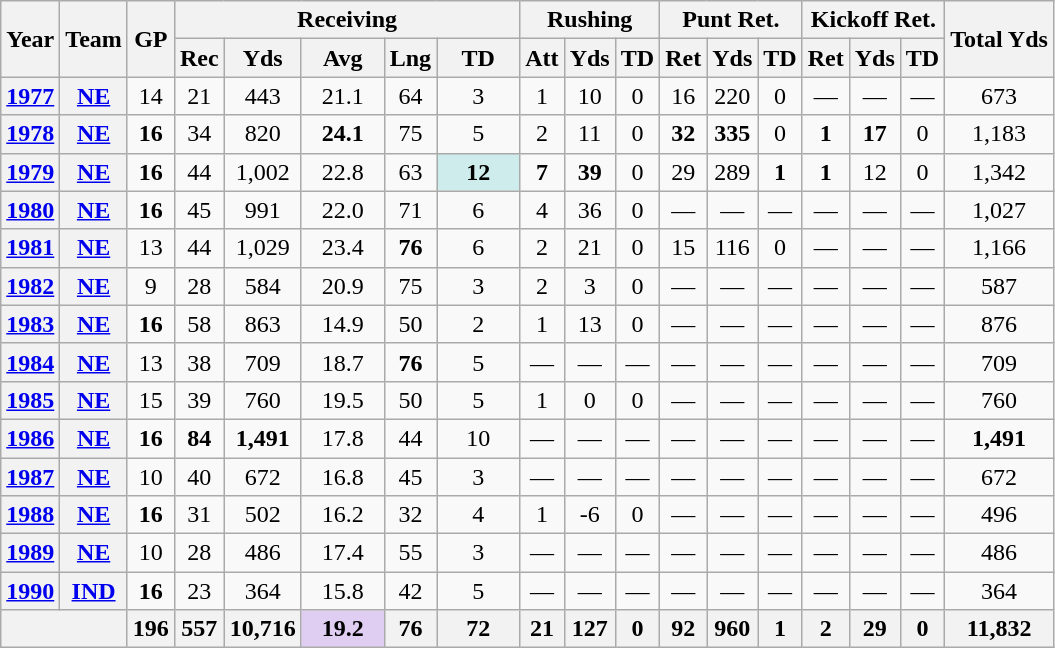<table class= "wikitable" style="text-align:center;">
<tr>
<th rowspan="2">Year</th>
<th rowspan="2">Team</th>
<th rowspan="2">GP</th>
<th colspan="5">Receiving</th>
<th colspan="3">Rushing</th>
<th colspan="3">Punt Ret.</th>
<th colspan="3">Kickoff Ret.</th>
<th rowspan="2">Total Yds</th>
</tr>
<tr>
<th>Rec</th>
<th>Yds</th>
<th>Avg</th>
<th>Lng</th>
<th>TD</th>
<th>Att</th>
<th>Yds</th>
<th>TD</th>
<th>Ret</th>
<th>Yds</th>
<th>TD</th>
<th>Ret</th>
<th>Yds</th>
<th>TD</th>
</tr>
<tr>
<th><a href='#'>1977</a></th>
<th><a href='#'>NE</a></th>
<td>14</td>
<td>21</td>
<td>443</td>
<td>21.1</td>
<td>64</td>
<td>3</td>
<td>1</td>
<td>10</td>
<td>0</td>
<td>16</td>
<td>220</td>
<td>0</td>
<td>—</td>
<td>—</td>
<td>—</td>
<td>673</td>
</tr>
<tr>
<th><a href='#'>1978</a></th>
<th><a href='#'>NE</a></th>
<td><strong>16</strong></td>
<td>34</td>
<td>820</td>
<td><strong>24.1</strong></td>
<td>75</td>
<td>5</td>
<td>2</td>
<td>11</td>
<td>0</td>
<td><strong>32</strong></td>
<td><strong>335</strong></td>
<td>0</td>
<td><strong>1</strong></td>
<td><strong>17</strong></td>
<td>0</td>
<td>1,183</td>
</tr>
<tr>
<th><a href='#'>1979</a></th>
<th><a href='#'>NE</a></th>
<td><strong>16</strong></td>
<td>44</td>
<td>1,002</td>
<td>22.8</td>
<td>63</td>
<td style="background:#cfecec; width:3em;"><strong>12</strong></td>
<td><strong>7</strong></td>
<td><strong>39</strong></td>
<td>0</td>
<td>29</td>
<td>289</td>
<td><strong>1</strong></td>
<td><strong>1</strong></td>
<td>12</td>
<td>0</td>
<td>1,342</td>
</tr>
<tr>
<th><a href='#'>1980</a></th>
<th><a href='#'>NE</a></th>
<td><strong>16</strong></td>
<td>45</td>
<td>991</td>
<td>22.0</td>
<td>71</td>
<td>6</td>
<td>4</td>
<td>36</td>
<td>0</td>
<td>—</td>
<td>—</td>
<td>—</td>
<td>—</td>
<td>—</td>
<td>—</td>
<td>1,027</td>
</tr>
<tr>
<th><a href='#'>1981</a></th>
<th><a href='#'>NE</a></th>
<td>13</td>
<td>44</td>
<td>1,029</td>
<td>23.4</td>
<td><strong>76</strong></td>
<td>6</td>
<td>2</td>
<td>21</td>
<td>0</td>
<td>15</td>
<td>116</td>
<td>0</td>
<td>—</td>
<td>—</td>
<td>—</td>
<td>1,166</td>
</tr>
<tr>
<th><a href='#'>1982</a></th>
<th><a href='#'>NE</a></th>
<td>9</td>
<td>28</td>
<td>584</td>
<td>20.9</td>
<td>75</td>
<td>3</td>
<td>2</td>
<td>3</td>
<td>0</td>
<td>—</td>
<td>—</td>
<td>—</td>
<td>—</td>
<td>—</td>
<td>—</td>
<td>587</td>
</tr>
<tr>
<th><a href='#'>1983</a></th>
<th><a href='#'>NE</a></th>
<td><strong>16</strong></td>
<td>58</td>
<td>863</td>
<td>14.9</td>
<td>50</td>
<td>2</td>
<td>1</td>
<td>13</td>
<td>0</td>
<td>—</td>
<td>—</td>
<td>—</td>
<td>—</td>
<td>—</td>
<td>—</td>
<td>876</td>
</tr>
<tr>
<th><a href='#'>1984</a></th>
<th><a href='#'>NE</a></th>
<td>13</td>
<td>38</td>
<td>709</td>
<td>18.7</td>
<td><strong>76</strong></td>
<td>5</td>
<td>—</td>
<td>—</td>
<td>—</td>
<td>—</td>
<td>—</td>
<td>—</td>
<td>—</td>
<td>—</td>
<td>—</td>
<td>709</td>
</tr>
<tr>
<th><a href='#'>1985</a></th>
<th><a href='#'>NE</a></th>
<td>15</td>
<td>39</td>
<td>760</td>
<td>19.5</td>
<td>50</td>
<td>5</td>
<td>1</td>
<td>0</td>
<td>0</td>
<td>—</td>
<td>—</td>
<td>—</td>
<td>—</td>
<td>—</td>
<td>—</td>
<td>760</td>
</tr>
<tr>
<th><a href='#'>1986</a></th>
<th><a href='#'>NE</a></th>
<td><strong>16</strong></td>
<td><strong>84</strong></td>
<td><strong>1,491</strong></td>
<td>17.8</td>
<td>44</td>
<td>10</td>
<td>—</td>
<td>—</td>
<td>—</td>
<td>—</td>
<td>—</td>
<td>—</td>
<td>—</td>
<td>—</td>
<td>—</td>
<td><strong>1,491</strong></td>
</tr>
<tr>
<th><a href='#'>1987</a></th>
<th><a href='#'>NE</a></th>
<td>10</td>
<td>40</td>
<td>672</td>
<td>16.8</td>
<td>45</td>
<td>3</td>
<td>—</td>
<td>—</td>
<td>—</td>
<td>—</td>
<td>—</td>
<td>—</td>
<td>—</td>
<td>—</td>
<td>—</td>
<td>672</td>
</tr>
<tr>
<th><a href='#'>1988</a></th>
<th><a href='#'>NE</a></th>
<td><strong>16</strong></td>
<td>31</td>
<td>502</td>
<td>16.2</td>
<td>32</td>
<td>4</td>
<td>1</td>
<td>-6</td>
<td>0</td>
<td>—</td>
<td>—</td>
<td>—</td>
<td>—</td>
<td>—</td>
<td>—</td>
<td>496</td>
</tr>
<tr>
<th><a href='#'>1989</a></th>
<th><a href='#'>NE</a></th>
<td>10</td>
<td>28</td>
<td>486</td>
<td>17.4</td>
<td>55</td>
<td>3</td>
<td>—</td>
<td>—</td>
<td>—</td>
<td>—</td>
<td>—</td>
<td>—</td>
<td>—</td>
<td>—</td>
<td>—</td>
<td>486</td>
</tr>
<tr>
<th><a href='#'>1990</a></th>
<th><a href='#'>IND</a></th>
<td><strong>16</strong></td>
<td>23</td>
<td>364</td>
<td>15.8</td>
<td>42</td>
<td>5</td>
<td>—</td>
<td>—</td>
<td>—</td>
<td>—</td>
<td>—</td>
<td>—</td>
<td>—</td>
<td>—</td>
<td>—</td>
<td>364</td>
</tr>
<tr>
<th colspan="2"></th>
<th>196</th>
<th>557</th>
<th>10,716</th>
<th style="background:#e0cef2; width:3em;">19.2</th>
<th>76</th>
<th>72</th>
<th>21</th>
<th>127</th>
<th>0</th>
<th>92</th>
<th>960</th>
<th>1</th>
<th>2</th>
<th>29</th>
<th>0</th>
<th>11,832</th>
</tr>
</table>
